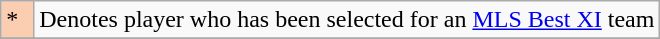<table class="wikitable">
<tr>
<td bgcolor="#FBCEB1" width="5%">*</td>
<td>Denotes player who has been selected for an <a href='#'>MLS Best XI</a> team</td>
</tr>
<tr>
</tr>
</table>
